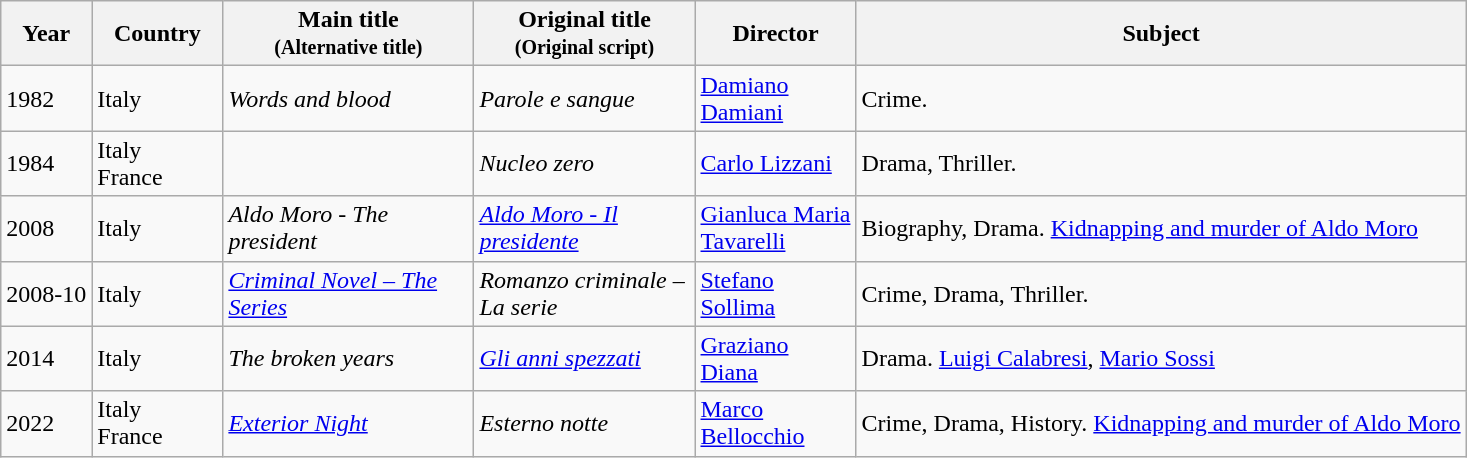<table class="wikitable sortable">
<tr>
<th>Year</th>
<th width= 80>Country</th>
<th class="unsortable" style="width:160px;">Main title<br><small>(Alternative title)</small></th>
<th class="unsortable" style="width:140px;">Original title<br><small>(Original script)</small></th>
<th width=100>Director</th>
<th class="unsortable">Subject</th>
</tr>
<tr>
<td>1982</td>
<td>Italy</td>
<td><em>Words and blood</em></td>
<td><em>Parole e sangue</em></td>
<td><a href='#'>Damiano Damiani</a></td>
<td>Crime.</td>
</tr>
<tr>
<td>1984</td>
<td>Italy<br>France</td>
<td></td>
<td><em>Nucleo zero</em></td>
<td><a href='#'>Carlo Lizzani</a></td>
<td>Drama, Thriller.</td>
</tr>
<tr>
<td>2008</td>
<td>Italy</td>
<td><em>Aldo Moro - The president</em></td>
<td><em><a href='#'>Aldo Moro - Il presidente</a></em></td>
<td><a href='#'>Gianluca Maria Tavarelli</a></td>
<td>Biography, Drama. <a href='#'>Kidnapping and murder of Aldo Moro</a></td>
</tr>
<tr>
<td>2008-10</td>
<td>Italy</td>
<td><em><a href='#'>Criminal Novel – The Series</a></em></td>
<td><em>Romanzo criminale – La serie</em></td>
<td><a href='#'>Stefano Sollima</a></td>
<td>Crime, Drama, Thriller.</td>
</tr>
<tr>
<td>2014</td>
<td>Italy</td>
<td><em>The broken years</em></td>
<td><em><a href='#'>Gli anni spezzati</a></em></td>
<td><a href='#'>Graziano Diana</a></td>
<td>Drama. <a href='#'>Luigi Calabresi</a>, <a href='#'>Mario Sossi</a></td>
</tr>
<tr>
<td>2022</td>
<td>Italy<br>France</td>
<td><em><a href='#'>Exterior Night</a></em></td>
<td><em>Esterno notte</em></td>
<td><a href='#'>Marco Bellocchio</a></td>
<td>Crime, Drama, History. <a href='#'>Kidnapping and murder of Aldo Moro</a></td>
</tr>
</table>
